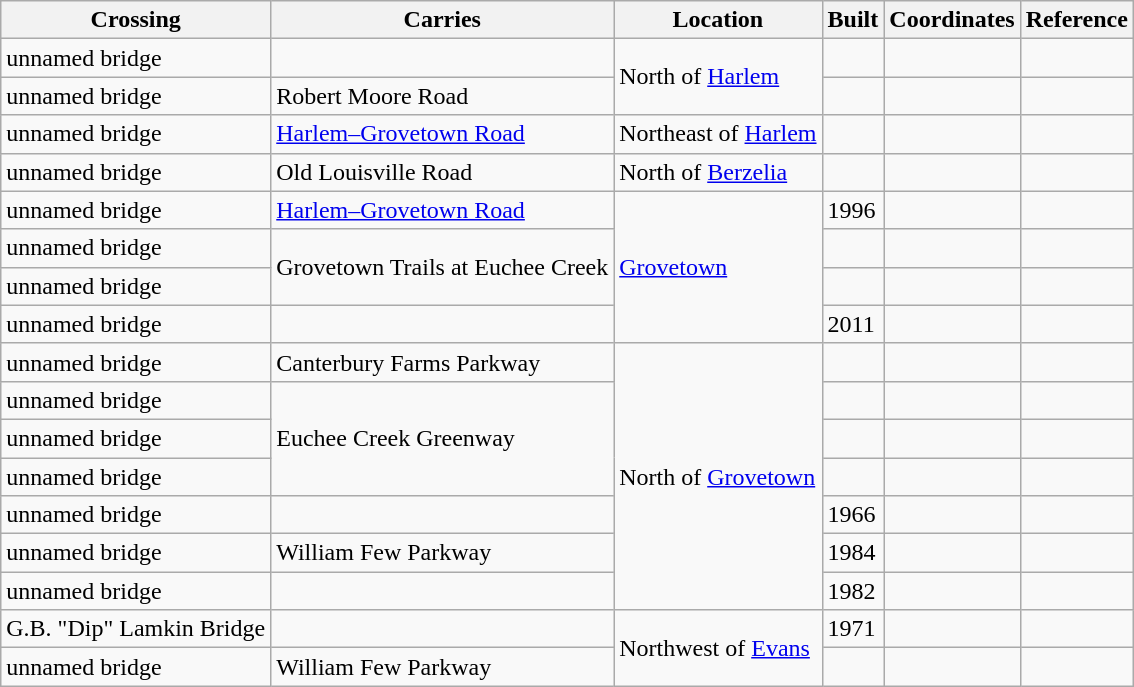<table class="wikitable sortable">
<tr>
<th scope="col">Crossing</th>
<th scope="col">Carries</th>
<th scope="col">Location</th>
<th scope="col">Built</th>
<th scope="col">Coordinates</th>
<th scope="col" class="unsortable">Reference</th>
</tr>
<tr>
<td>unnamed bridge</td>
<td></td>
<td rowspan="2">North of <a href='#'>Harlem</a></td>
<td></td>
<td></td>
<td></td>
</tr>
<tr>
<td>unnamed bridge</td>
<td>Robert Moore Road</td>
<td></td>
<td></td>
<td></td>
</tr>
<tr>
<td>unnamed bridge</td>
<td><a href='#'>Harlem–Grovetown Road</a></td>
<td>Northeast of <a href='#'>Harlem</a></td>
<td></td>
<td></td>
<td></td>
</tr>
<tr>
<td>unnamed bridge</td>
<td>Old Louisville Road</td>
<td>North of <a href='#'>Berzelia</a></td>
<td></td>
<td></td>
<td></td>
</tr>
<tr>
<td>unnamed bridge</td>
<td><a href='#'>Harlem–Grovetown Road</a></td>
<td rowspan="4"><a href='#'>Grovetown</a></td>
<td>1996</td>
<td></td>
<td></td>
</tr>
<tr>
<td>unnamed bridge</td>
<td rowspan="2">Grovetown Trails at Euchee Creek</td>
<td></td>
<td></td>
<td></td>
</tr>
<tr>
<td>unnamed bridge</td>
<td></td>
<td></td>
<td></td>
</tr>
<tr>
<td>unnamed bridge</td>
<td></td>
<td>2011</td>
<td></td>
<td></td>
</tr>
<tr>
<td>unnamed bridge</td>
<td>Canterbury Farms Parkway</td>
<td rowspan="7">North of <a href='#'>Grovetown</a></td>
<td></td>
<td></td>
<td></td>
</tr>
<tr>
<td>unnamed bridge</td>
<td rowspan="3">Euchee Creek Greenway</td>
<td></td>
<td></td>
<td></td>
</tr>
<tr>
<td>unnamed bridge</td>
<td></td>
<td></td>
<td></td>
</tr>
<tr>
<td>unnamed bridge</td>
<td></td>
<td></td>
<td></td>
</tr>
<tr>
<td>unnamed bridge</td>
<td></td>
<td>1966</td>
<td></td>
<td></td>
</tr>
<tr>
<td>unnamed bridge</td>
<td>William Few Parkway</td>
<td>1984</td>
<td></td>
<td></td>
</tr>
<tr>
<td>unnamed bridge</td>
<td></td>
<td>1982</td>
<td></td>
<td></td>
</tr>
<tr>
<td>G.B. "Dip" Lamkin Bridge</td>
<td></td>
<td rowspan="2">Northwest of <a href='#'>Evans</a></td>
<td>1971</td>
<td></td>
<td></td>
</tr>
<tr>
<td>unnamed bridge</td>
<td>William Few Parkway</td>
<td></td>
<td></td>
<td></td>
</tr>
</table>
